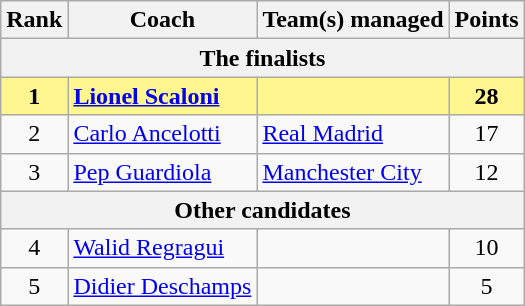<table class="wikitable plainrowheaders sortable">
<tr>
<th>Rank</th>
<th>Coach</th>
<th>Team(s) managed</th>
<th>Points</th>
</tr>
<tr>
<th colspan="4">The finalists</th>
</tr>
<tr style="background-color: #FFF68F; font-weight: bold;">
<td align="center">1</td>
<td> <a href='#'>Lionel Scaloni</a></td>
<td></td>
<td align="center">28</td>
</tr>
<tr>
<td align="center">2</td>
<td> <a href='#'>Carlo Ancelotti</a></td>
<td> <a href='#'>Real Madrid</a></td>
<td align="center">17</td>
</tr>
<tr>
<td align="center">3</td>
<td> <a href='#'>Pep Guardiola</a></td>
<td> <a href='#'>Manchester City</a></td>
<td align="center">12</td>
</tr>
<tr>
<th colspan="4">Other candidates</th>
</tr>
<tr>
<td align="center">4</td>
<td> <a href='#'>Walid Regragui</a></td>
<td></td>
<td align="center">10</td>
</tr>
<tr>
<td align="center">5</td>
<td> <a href='#'>Didier Deschamps</a></td>
<td></td>
<td align="center">5</td>
</tr>
</table>
